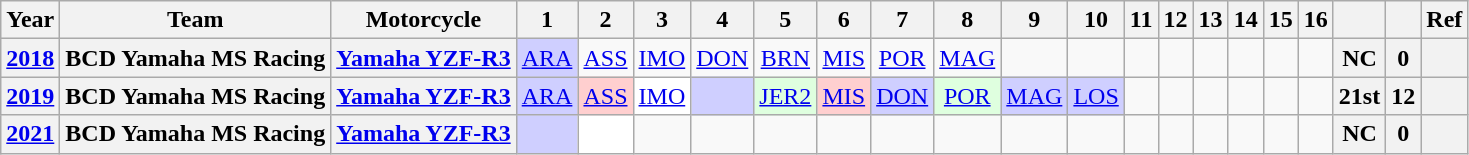<table class="wikitable" style="text-align:center">
<tr>
<th scope=col>Year</th>
<th scope=col>Team</th>
<th scope=col>Motorcycle</th>
<th scope=col>1</th>
<th scope=col>2</th>
<th scope=col>3</th>
<th scope=col>4</th>
<th scope=col>5</th>
<th scope=col>6</th>
<th scope=col>7</th>
<th scope=col>8</th>
<th scope=col>9</th>
<th scope=col>10</th>
<th scope=col>11</th>
<th scope=col>12</th>
<th scope=col>13</th>
<th scope=col>14</th>
<th scope=col>15</th>
<th scope=col>16</th>
<th scope=col></th>
<th scope=col></th>
<th scope=col>Ref</th>
</tr>
<tr>
<th scope=row><a href='#'>2018</a></th>
<th>BCD Yamaha MS Racing</th>
<th><a href='#'>Yamaha YZF-R3</a></th>
<td style="background:#cfcfff;"><a href='#'>ARA</a><br></td>
<td><a href='#'>ASS</a></td>
<td><a href='#'>IMO</a></td>
<td><a href='#'>DON</a></td>
<td><a href='#'>BRN</a></td>
<td><a href='#'>MIS</a></td>
<td><a href='#'>POR</a></td>
<td><a href='#'>MAG</a></td>
<td></td>
<td></td>
<td></td>
<td></td>
<td></td>
<td></td>
<td></td>
<td></td>
<th>NC</th>
<th>0</th>
<th></th>
</tr>
<tr>
<th scope=row><a href='#'>2019</a></th>
<th>BCD Yamaha MS Racing</th>
<th><a href='#'>Yamaha YZF-R3</a></th>
<td style="background:#cfcfff;"><a href='#'>ARA</a><br></td>
<td style="background:#ffcfcf;"><a href='#'>ASS</a><br></td>
<td style="background:#ffffff;"><a href='#'>IMO</a><br></td>
<td style="background:#cfcfff;"><br></td>
<td style="background:#dfffdf;"><a href='#'>JER2</a><br></td>
<td style="background:#ffcfcf;"><a href='#'>MIS</a><br></td>
<td style="background:#cfcfff;"><a href='#'>DON</a><br></td>
<td style="background:#dfffdf;"><a href='#'>POR</a><br></td>
<td style="background:#cfcfff;"><a href='#'>MAG</a><br></td>
<td style="background:#cfcfff;"><a href='#'>LOS</a><br></td>
<td></td>
<td></td>
<td></td>
<td></td>
<td></td>
<td></td>
<th>21st</th>
<th>12</th>
<th></th>
</tr>
<tr>
<th scope=row><a href='#'>2021</a></th>
<th>BCD Yamaha MS Racing</th>
<th><a href='#'>Yamaha YZF-R3</a></th>
<td style="background:#cfcfff;"><br></td>
<td style="background:#ffffff;"><br></td>
<td></td>
<td></td>
<td></td>
<td></td>
<td></td>
<td></td>
<td></td>
<td></td>
<td></td>
<td></td>
<td></td>
<td></td>
<td></td>
<td></td>
<th>NC</th>
<th>0</th>
<th></th>
</tr>
</table>
